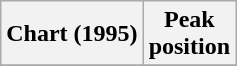<table class="wikitable plainrowheaders" style="text-align:center">
<tr>
<th>Chart (1995)</th>
<th>Peak<br>position</th>
</tr>
<tr>
</tr>
</table>
